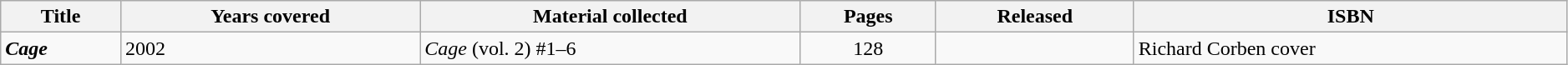<table class="wikitable sortable" width=99%>
<tr>
<th>Title</th>
<th>Years covered</th>
<th class="unsortable">Material collected</th>
<th>Pages</th>
<th>Released</th>
<th class="unsortable">ISBN</th>
</tr>
<tr>
<td><strong><em>Cage</em></strong></td>
<td>2002</td>
<td><em>Cage</em> (vol. 2) #1–6</td>
<td style="text-align: center;">128</td>
<td></td>
<td>Richard Corben cover </td>
</tr>
</table>
